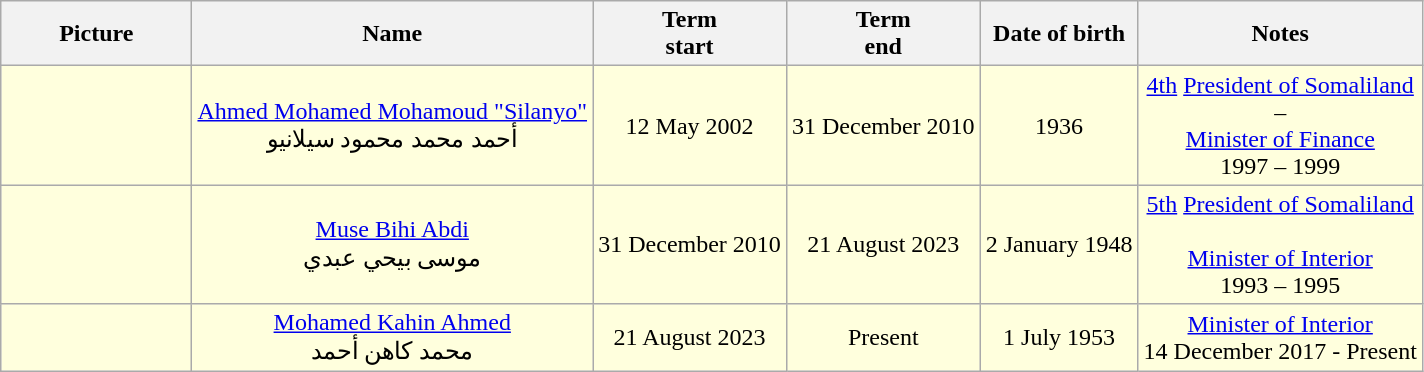<table class="wikitable">
<tr>
<th style="width:120px;">Picture</th>
<th>Name</th>
<th>Term<br>start</th>
<th>Term<br>end</th>
<th>Date of birth</th>
<th width=20%>Notes</th>
</tr>
<tr style="background:#ffd;">
<td></td>
<td style="text-align:center;"><a href='#'>Ahmed Mohamed Mohamoud "Silanyo"</a> <br> أحمد محمد محمود سيلانيو</td>
<td style="text-align:center;">12 May 2002</td>
<td style="text-align:center;">31 December 2010</td>
<td style="text-align:center;">1936</td>
<td style="text-align:center;"><a href='#'>4th</a> <a href='#'>President of Somaliland</a> <br>  – <br> <a href='#'>Minister of Finance</a> <br> 1997 – 1999</td>
</tr>
<tr style="background:#ffd;">
<td></td>
<td style="text-align:center;"><a href='#'>Muse Bihi Abdi</a> <br> موسى بيحي عبدي</td>
<td style="text-align:center;">31 December 2010</td>
<td style="text-align:center;">21 August 2023</td>
<td style="text-align:center;">2 January 1948</td>
<td style="text-align:center;"><a href='#'>5th</a> <a href='#'>President of Somaliland</a> <br>  <br> <a href='#'>Minister of Interior</a> <br>1993 – 1995</td>
</tr>
<tr style="background:#ffd;">
<td></td>
<td style="text-align:center;"><a href='#'>Mohamed Kahin Ahmed</a> <br> محمد كاهن أحمد</td>
<td style="text-align:center;">21 August 2023</td>
<td style="text-align:center;">Present</td>
<td style="text-align:center;">1 July 1953</td>
<td style="text-align:center;"><a href='#'>Minister of Interior</a> <br>14 December 2017 - Present</td>
</tr>
</table>
